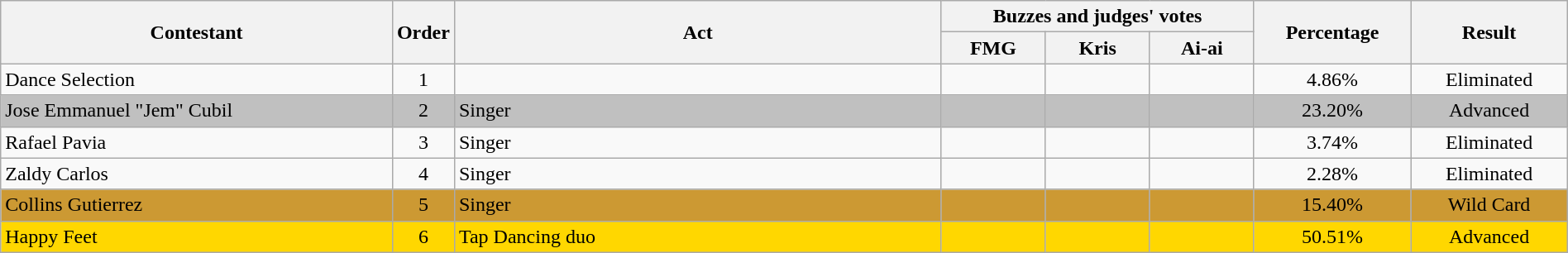<table class="wikitable" style="text-align:center; width:100%;">
<tr>
<th rowspan="2" style="width:25%;">Contestant</th>
<th rowspan="2" style="width:03%;">Order</th>
<th rowspan="2">Act</th>
<th colspan="3" style="width:20%;">Buzzes and judges' votes</th>
<th rowspan="2" style="width:10%;">Percentage</th>
<th rowspan="2" style="width:10%;">Result</th>
</tr>
<tr>
<th style="width:06.66%;">FMG</th>
<th style="width:06.66%;">Kris</th>
<th style="width:06.66%;">Ai-ai</th>
</tr>
<tr>
<td scope="row" style="text-align:left;">Dance Selection</td>
<td>1</td>
<td scope="row" style="text-align:left;"></td>
<td></td>
<td></td>
<td></td>
<td>4.86%</td>
<td>Eliminated</td>
</tr>
<tr bgcolor="silver">
<td scope="row" style="text-align:left;">Jose Emmanuel "Jem" Cubil</td>
<td>2</td>
<td scope="row" style="text-align:left;">Singer</td>
<td></td>
<td></td>
<td></td>
<td>23.20%</td>
<td>Advanced</td>
</tr>
<tr>
<td scope="row" style="text-align:left;">Rafael Pavia</td>
<td>3</td>
<td scope="row" style="text-align:left;">Singer</td>
<td></td>
<td></td>
<td></td>
<td>3.74%</td>
<td>Eliminated</td>
</tr>
<tr>
<td scope="row" style="text-align:left;">Zaldy Carlos</td>
<td>4</td>
<td scope="row" style="text-align:left;">Singer</td>
<td></td>
<td></td>
<td></td>
<td>2.28%</td>
<td>Eliminated</td>
</tr>
<tr bgcolor="#CC9933">
<td scope="row" style="text-align:left;">Collins Gutierrez</td>
<td>5</td>
<td scope="row" style="text-align:left;">Singer</td>
<td></td>
<td></td>
<td></td>
<td>15.40%</td>
<td>Wild Card</td>
</tr>
<tr bgcolor="gold">
<td scope="row" style="text-align:left;">Happy Feet</td>
<td>6</td>
<td scope="row" style="text-align:left;">Tap Dancing duo</td>
<td></td>
<td></td>
<td></td>
<td>50.51%</td>
<td>Advanced</td>
</tr>
</table>
